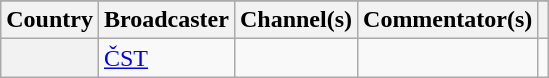<table class="wikitable plainrowheaders">
<tr>
</tr>
<tr>
<th scope="col">Country</th>
<th scope="col">Broadcaster</th>
<th scope="col">Channel(s)</th>
<th scope="col">Commentator(s)</th>
<th scope="col"></th>
</tr>
<tr>
<th scope="row"></th>
<td><a href='#'>ČST</a></td>
<td></td>
<td></td>
<td style="text-align:center"></td>
</tr>
</table>
